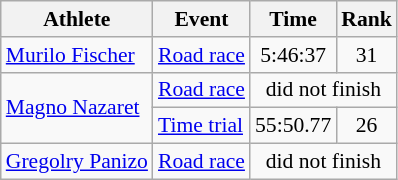<table class="wikitable" style="font-size:90%">
<tr>
<th>Athlete</th>
<th>Event</th>
<th>Time</th>
<th>Rank</th>
</tr>
<tr align=center>
<td align=left><a href='#'>Murilo Fischer</a></td>
<td align=left><a href='#'>Road race</a></td>
<td>5:46:37</td>
<td>31</td>
</tr>
<tr align=center>
<td rowspan=2 align=left><a href='#'>Magno Nazaret</a></td>
<td align=left><a href='#'>Road race</a></td>
<td colspan=2>did not finish</td>
</tr>
<tr align=center>
<td align=left><a href='#'>Time trial</a></td>
<td>55:50.77</td>
<td>26</td>
</tr>
<tr align=center>
<td align=left><a href='#'>Gregolry Panizo</a></td>
<td align=left><a href='#'>Road race</a></td>
<td colspan=2>did not finish</td>
</tr>
</table>
